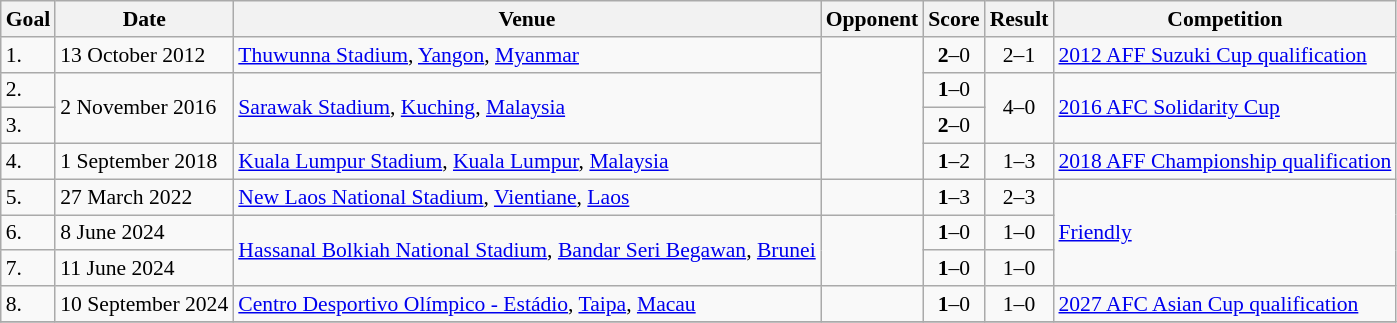<table class="wikitable" style="font-size:90%;">
<tr>
<th>Goal</th>
<th>Date</th>
<th>Venue</th>
<th>Opponent</th>
<th>Score</th>
<th>Result</th>
<th>Competition</th>
</tr>
<tr>
<td>1.</td>
<td>13 October 2012</td>
<td><a href='#'>Thuwunna Stadium</a>, <a href='#'>Yangon</a>, <a href='#'>Myanmar</a></td>
<td rowspan=4></td>
<td align=center><strong>2</strong>–0</td>
<td align=center>2–1</td>
<td><a href='#'>2012 AFF Suzuki Cup qualification</a></td>
</tr>
<tr>
<td>2.</td>
<td rowspan=2>2 November 2016</td>
<td rowspan=2><a href='#'>Sarawak Stadium</a>, <a href='#'>Kuching</a>, <a href='#'>Malaysia</a></td>
<td align=center><strong>1</strong>–0</td>
<td rowspan=2 align=center>4–0</td>
<td rowspan=2><a href='#'>2016 AFC Solidarity Cup</a></td>
</tr>
<tr>
<td>3.</td>
<td align=center><strong>2</strong>–0</td>
</tr>
<tr>
<td>4.</td>
<td>1 September 2018</td>
<td><a href='#'>Kuala Lumpur Stadium</a>, <a href='#'>Kuala Lumpur</a>, <a href='#'>Malaysia</a></td>
<td align=center><strong>1</strong>–2</td>
<td align=center>1–3</td>
<td><a href='#'>2018 AFF Championship qualification</a></td>
</tr>
<tr>
<td>5.</td>
<td>27 March 2022</td>
<td><a href='#'>New Laos National Stadium</a>, <a href='#'>Vientiane</a>, <a href='#'>Laos</a></td>
<td></td>
<td align=center><strong>1</strong>–3</td>
<td align=center>2–3</td>
<td rowspan=3><a href='#'>Friendly</a></td>
</tr>
<tr>
<td>6.</td>
<td>8 June 2024</td>
<td rowspan=2><a href='#'>Hassanal Bolkiah National Stadium</a>, <a href='#'>Bandar Seri Begawan</a>, <a href='#'>Brunei</a></td>
<td rowspan=2></td>
<td align=center><strong>1</strong>–0</td>
<td align=center>1–0</td>
</tr>
<tr>
<td>7.</td>
<td>11 June 2024</td>
<td align=center><strong>1</strong>–0</td>
<td align=center>1–0</td>
</tr>
<tr>
<td>8.</td>
<td>10 September 2024</td>
<td><a href='#'>Centro Desportivo Olímpico - Estádio</a>, <a href='#'>Taipa</a>, <a href='#'>Macau</a></td>
<td></td>
<td align=center><strong>1</strong>–0</td>
<td align=center>1–0</td>
<td><a href='#'>2027 AFC Asian Cup qualification</a></td>
</tr>
<tr>
</tr>
</table>
